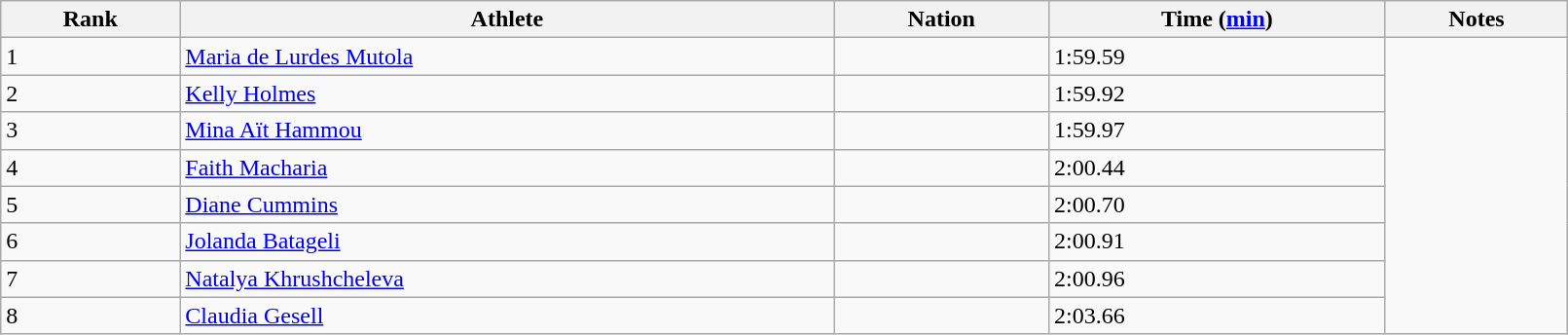<table class="wikitable" style="text=align:center;" width=85%>
<tr>
<th>Rank</th>
<th>Athlete</th>
<th>Nation</th>
<th>Time (<a href='#'>min</a>)</th>
<th>Notes</th>
</tr>
<tr>
<td>1</td>
<td><a href='#'>Maria de Lurdes Mutola</a></td>
<td></td>
<td>1:59.59</td>
</tr>
<tr>
<td>2</td>
<td><a href='#'>Kelly Holmes</a></td>
<td></td>
<td>1:59.92</td>
</tr>
<tr>
<td>3</td>
<td><a href='#'>Mina Aït Hammou</a></td>
<td></td>
<td>1:59.97</td>
</tr>
<tr>
<td>4</td>
<td><a href='#'>Faith Macharia</a></td>
<td></td>
<td>2:00.44</td>
</tr>
<tr>
<td>5</td>
<td><a href='#'>Diane Cummins</a></td>
<td></td>
<td>2:00.70</td>
</tr>
<tr>
<td>6</td>
<td><a href='#'>Jolanda Batageli</a></td>
<td></td>
<td>2:00.91</td>
</tr>
<tr>
<td>7</td>
<td><a href='#'>Natalya Khrushcheleva</a></td>
<td></td>
<td>2:00.96</td>
</tr>
<tr>
<td>8</td>
<td><a href='#'>Claudia Gesell</a></td>
<td></td>
<td>2:03.66</td>
</tr>
</table>
